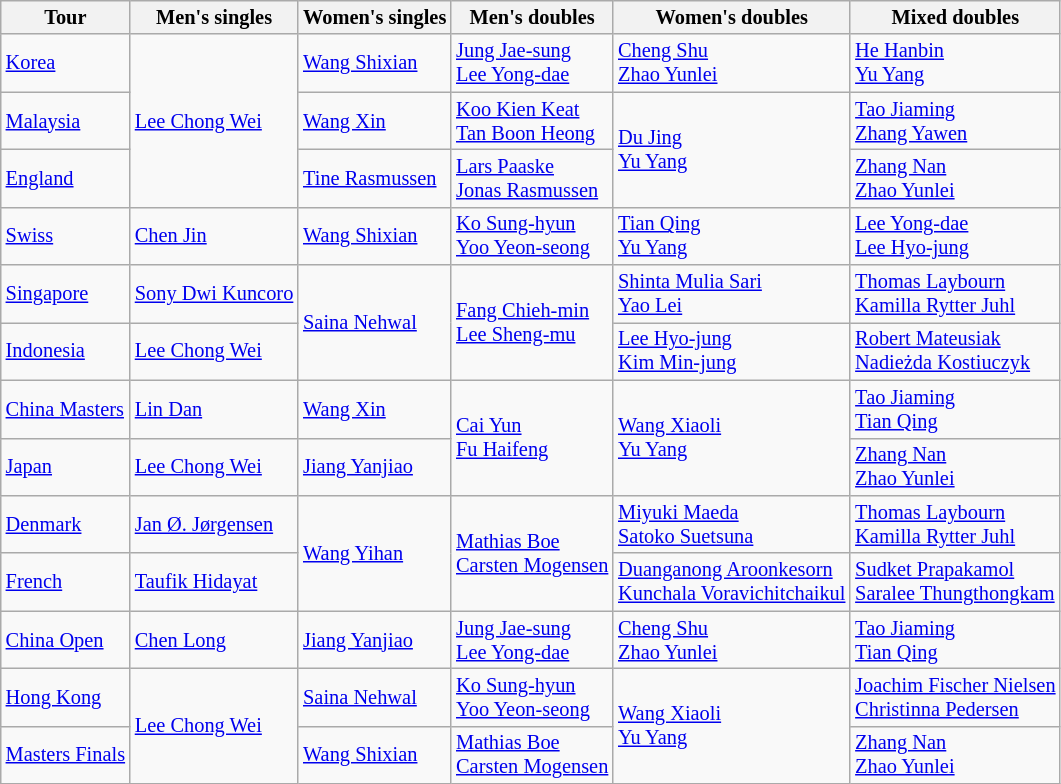<table class=wikitable style="font-size:85%">
<tr>
<th>Tour</th>
<th>Men's singles</th>
<th>Women's singles</th>
<th>Men's doubles</th>
<th>Women's doubles</th>
<th>Mixed doubles</th>
</tr>
<tr>
<td> <a href='#'>Korea</a></td>
<td rowspan="3"> <a href='#'>Lee Chong Wei</a></td>
<td> <a href='#'>Wang Shixian</a></td>
<td> <a href='#'>Jung Jae-sung</a> <br> <a href='#'>Lee Yong-dae</a></td>
<td> <a href='#'>Cheng Shu</a> <br> <a href='#'>Zhao Yunlei</a></td>
<td> <a href='#'>He Hanbin</a> <br> <a href='#'>Yu Yang</a></td>
</tr>
<tr>
<td> <a href='#'>Malaysia</a></td>
<td> <a href='#'>Wang Xin</a></td>
<td> <a href='#'>Koo Kien Keat</a> <br> <a href='#'>Tan Boon Heong</a></td>
<td rowspan="2"> <a href='#'>Du Jing</a> <br> <a href='#'>Yu Yang</a></td>
<td> <a href='#'>Tao Jiaming</a> <br> <a href='#'>Zhang Yawen</a></td>
</tr>
<tr>
<td> <a href='#'>England</a></td>
<td> <a href='#'>Tine Rasmussen</a></td>
<td> <a href='#'>Lars Paaske</a> <br> <a href='#'>Jonas Rasmussen</a></td>
<td> <a href='#'>Zhang Nan</a> <br> <a href='#'>Zhao Yunlei</a></td>
</tr>
<tr>
<td> <a href='#'>Swiss</a></td>
<td> <a href='#'>Chen Jin</a></td>
<td> <a href='#'>Wang Shixian</a></td>
<td> <a href='#'>Ko Sung-hyun</a> <br> <a href='#'>Yoo Yeon-seong</a></td>
<td> <a href='#'>Tian Qing</a> <br> <a href='#'>Yu Yang</a></td>
<td> <a href='#'>Lee Yong-dae</a> <br> <a href='#'>Lee Hyo-jung</a></td>
</tr>
<tr>
<td> <a href='#'>Singapore</a></td>
<td> <a href='#'>Sony Dwi Kuncoro</a></td>
<td rowspan="2"> <a href='#'>Saina Nehwal</a></td>
<td rowspan="2"> <a href='#'>Fang Chieh-min</a> <br> <a href='#'>Lee Sheng-mu</a></td>
<td> <a href='#'>Shinta Mulia Sari</a> <br> <a href='#'>Yao Lei</a></td>
<td> <a href='#'>Thomas Laybourn</a> <br> <a href='#'>Kamilla Rytter Juhl</a></td>
</tr>
<tr>
<td> <a href='#'>Indonesia</a></td>
<td> <a href='#'>Lee Chong Wei</a></td>
<td> <a href='#'>Lee Hyo-jung</a> <br> <a href='#'>Kim Min-jung</a></td>
<td> <a href='#'>Robert Mateusiak</a> <br> <a href='#'>Nadieżda Kostiuczyk</a></td>
</tr>
<tr>
<td> <a href='#'>China Masters</a></td>
<td> <a href='#'>Lin Dan</a></td>
<td> <a href='#'>Wang Xin</a></td>
<td rowspan="2"> <a href='#'>Cai Yun</a> <br> <a href='#'>Fu Haifeng</a></td>
<td rowspan="2"> <a href='#'>Wang Xiaoli</a> <br> <a href='#'>Yu Yang</a></td>
<td> <a href='#'>Tao Jiaming</a> <br> <a href='#'>Tian Qing</a></td>
</tr>
<tr>
<td> <a href='#'>Japan</a></td>
<td> <a href='#'>Lee Chong Wei</a></td>
<td> <a href='#'>Jiang Yanjiao</a></td>
<td> <a href='#'>Zhang Nan</a> <br> <a href='#'>Zhao Yunlei</a></td>
</tr>
<tr>
<td> <a href='#'>Denmark</a></td>
<td> <a href='#'>Jan Ø. Jørgensen</a></td>
<td rowspan="2"> <a href='#'>Wang Yihan</a></td>
<td rowspan="2"> <a href='#'>Mathias Boe</a> <br> <a href='#'>Carsten Mogensen</a></td>
<td> <a href='#'>Miyuki Maeda</a> <br> <a href='#'>Satoko Suetsuna</a></td>
<td> <a href='#'>Thomas Laybourn</a> <br> <a href='#'>Kamilla Rytter Juhl</a></td>
</tr>
<tr>
<td> <a href='#'>French</a></td>
<td> <a href='#'>Taufik Hidayat</a></td>
<td> <a href='#'>Duanganong Aroonkesorn</a> <br> <a href='#'>Kunchala Voravichitchaikul</a></td>
<td> <a href='#'>Sudket Prapakamol</a> <br> <a href='#'>Saralee Thungthongkam</a></td>
</tr>
<tr>
<td> <a href='#'>China Open</a></td>
<td> <a href='#'>Chen Long</a></td>
<td> <a href='#'>Jiang Yanjiao</a></td>
<td> <a href='#'>Jung Jae-sung</a> <br> <a href='#'>Lee Yong-dae</a></td>
<td> <a href='#'>Cheng Shu</a> <br> <a href='#'>Zhao Yunlei</a></td>
<td> <a href='#'>Tao Jiaming</a> <br> <a href='#'>Tian Qing</a></td>
</tr>
<tr>
<td> <a href='#'>Hong Kong</a></td>
<td rowspan="2"> <a href='#'>Lee Chong Wei</a></td>
<td> <a href='#'>Saina Nehwal</a></td>
<td> <a href='#'>Ko Sung-hyun</a> <br> <a href='#'>Yoo Yeon-seong</a></td>
<td rowspan="2"> <a href='#'>Wang Xiaoli</a> <br> <a href='#'>Yu Yang</a></td>
<td> <a href='#'>Joachim Fischer Nielsen</a> <br> <a href='#'>Christinna Pedersen</a></td>
</tr>
<tr>
<td> <a href='#'>Masters Finals</a></td>
<td> <a href='#'>Wang Shixian</a></td>
<td> <a href='#'>Mathias Boe</a> <br> <a href='#'>Carsten Mogensen</a></td>
<td> <a href='#'>Zhang Nan</a> <br> <a href='#'>Zhao Yunlei</a></td>
</tr>
</table>
